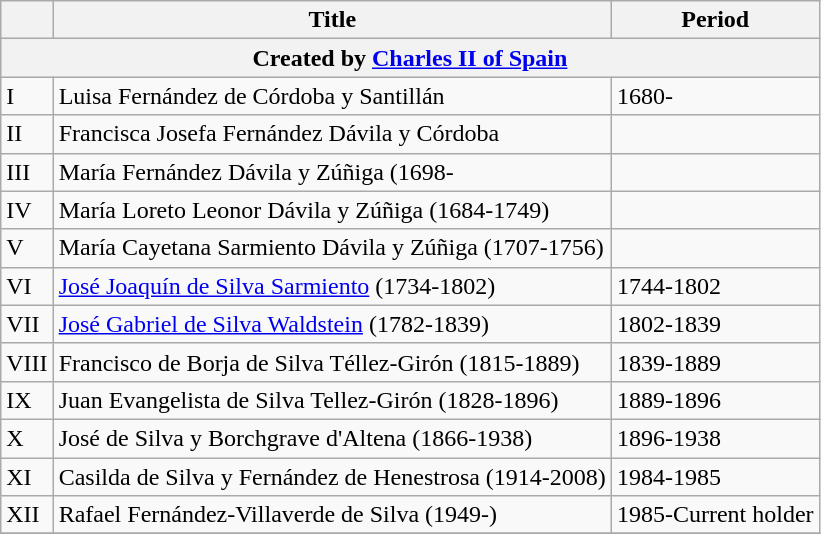<table class="wikitable">
<tr>
<th></th>
<th>Title</th>
<th>Period</th>
</tr>
<tr bgcolor="#dddddd">
<th colspan="3">Created by <a href='#'>Charles II of Spain</a></th>
</tr>
<tr>
<td>I</td>
<td>Luisa Fernández de Córdoba y Santillán</td>
<td>1680-</td>
</tr>
<tr>
<td>II</td>
<td>Francisca Josefa Fernández Dávila y Córdoba</td>
<td></td>
</tr>
<tr>
<td>III</td>
<td>María Fernández Dávila y Zúñiga (1698-</td>
<td></td>
</tr>
<tr>
<td>IV</td>
<td>María Loreto Leonor Dávila y Zúñiga (1684-1749)</td>
<td></td>
</tr>
<tr>
<td>V</td>
<td>María Cayetana Sarmiento Dávila y Zúñiga (1707-1756)</td>
<td></td>
</tr>
<tr>
<td>VI</td>
<td><a href='#'>José Joaquín de Silva Sarmiento</a> (1734-1802)</td>
<td>1744-1802</td>
</tr>
<tr>
<td>VII</td>
<td><a href='#'>José Gabriel de Silva Waldstein</a> (1782-1839)</td>
<td>1802-1839</td>
</tr>
<tr>
<td>VIII</td>
<td>Francisco de Borja de Silva Téllez-Girón (1815-1889)</td>
<td>1839-1889</td>
</tr>
<tr>
<td>IX</td>
<td>Juan Evangelista de Silva Tellez-Girón (1828-1896)</td>
<td>1889-1896</td>
</tr>
<tr>
<td>X</td>
<td>José de Silva y Borchgrave d'Altena (1866-1938)</td>
<td>1896-1938</td>
</tr>
<tr>
<td>XI</td>
<td>Casilda de Silva y Fernández de Henestrosa (1914-2008)</td>
<td>1984-1985</td>
</tr>
<tr>
<td>XII</td>
<td>Rafael Fernández-Villaverde de Silva (1949-)</td>
<td>1985-Current holder</td>
</tr>
<tr>
</tr>
</table>
